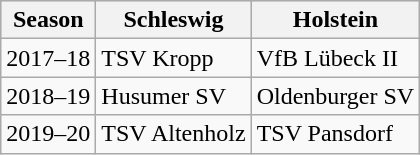<table class="wikitable">
<tr align="center" bgcolor="#dfdfdf">
<th>Season</th>
<th>Schleswig</th>
<th>Holstein</th>
</tr>
<tr>
<td>2017–18</td>
<td>TSV Kropp</td>
<td>VfB Lübeck II</td>
</tr>
<tr>
<td>2018–19</td>
<td>Husumer SV</td>
<td>Oldenburger SV</td>
</tr>
<tr>
<td>2019–20</td>
<td>TSV Altenholz</td>
<td>TSV Pansdorf</td>
</tr>
</table>
